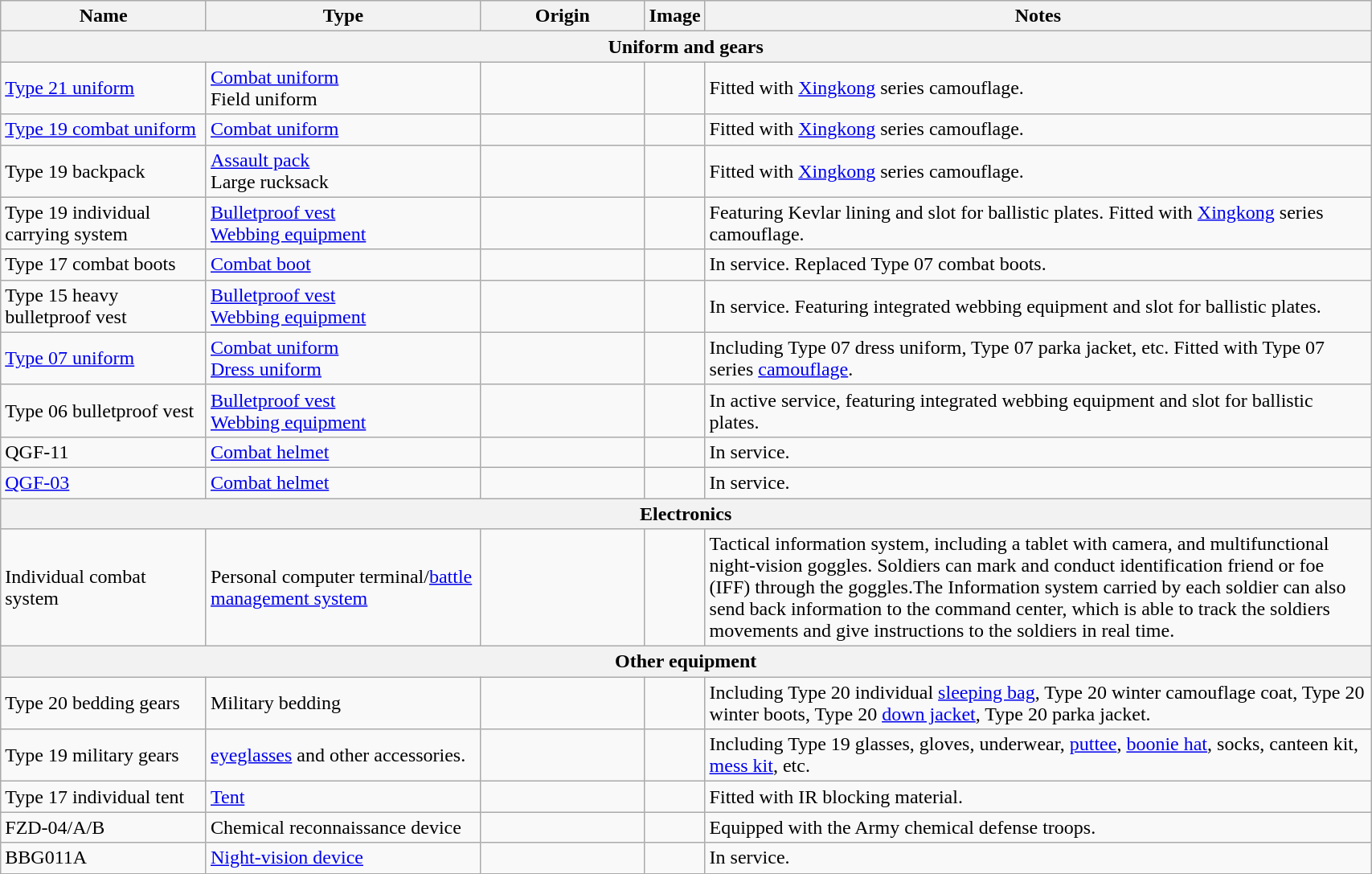<table class="wikitable" style="width:90%;">
<tr>
<th style="width:15%;">Name</th>
<th style="width:20%;">Type</th>
<th style="width:12%;">Origin</th>
<th>Image</th>
<th>Notes</th>
</tr>
<tr>
<th colspan="5">Uniform and gears</th>
</tr>
<tr>
<td><a href='#'>Type 21 uniform</a></td>
<td><a href='#'>Combat uniform</a><br>Field uniform</td>
<td></td>
<td></td>
<td>Fitted with <a href='#'>Xingkong</a> series camouflage.</td>
</tr>
<tr>
<td><a href='#'>Type 19 combat uniform</a></td>
<td><a href='#'>Combat uniform</a></td>
<td></td>
<td></td>
<td>Fitted with <a href='#'>Xingkong</a> series camouflage.</td>
</tr>
<tr>
<td>Type 19 backpack</td>
<td><a href='#'>Assault pack</a><br>Large rucksack</td>
<td></td>
<td></td>
<td>Fitted with <a href='#'>Xingkong</a> series camouflage.</td>
</tr>
<tr>
<td>Type 19 individual carrying system</td>
<td><a href='#'>Bulletproof vest</a><br><a href='#'>Webbing equipment</a></td>
<td></td>
<td></td>
<td>Featuring Kevlar lining and slot for ballistic plates. Fitted with <a href='#'>Xingkong</a> series camouflage.</td>
</tr>
<tr>
<td>Type 17 combat boots</td>
<td><a href='#'>Combat boot</a></td>
<td></td>
<td></td>
<td>In service. Replaced Type 07 combat boots.</td>
</tr>
<tr>
<td>Type 15 heavy bulletproof vest</td>
<td><a href='#'>Bulletproof vest</a><br><a href='#'>Webbing equipment</a></td>
<td></td>
<td></td>
<td>In service. Featuring integrated webbing equipment and slot for ballistic plates.</td>
</tr>
<tr>
<td><a href='#'>Type 07 uniform</a></td>
<td><a href='#'>Combat uniform</a><br><a href='#'>Dress uniform</a></td>
<td></td>
<td></td>
<td>Including Type 07 dress uniform, Type 07 parka jacket, etc. Fitted with Type 07 series <a href='#'>camouflage</a>.</td>
</tr>
<tr>
<td>Type 06 bulletproof vest</td>
<td><a href='#'>Bulletproof vest</a><br><a href='#'>Webbing equipment</a></td>
<td></td>
<td></td>
<td>In active service, featuring integrated webbing equipment and slot for ballistic plates.</td>
</tr>
<tr>
<td>QGF-11</td>
<td><a href='#'>Combat helmet</a></td>
<td></td>
<td></td>
<td>In service.</td>
</tr>
<tr>
<td><a href='#'>QGF-03</a></td>
<td><a href='#'>Combat helmet</a></td>
<td></td>
<td></td>
<td>In service.</td>
</tr>
<tr>
<th colspan="5">Electronics</th>
</tr>
<tr>
<td>Individual combat system</td>
<td>Personal computer terminal/<a href='#'>battle management system</a></td>
<td></td>
<td></td>
<td>Tactical information system, including a tablet with camera, and multifunctional night-vision goggles. Soldiers can mark and conduct identification friend or foe (IFF) through the goggles.The Information system carried by each soldier can also send back information to the command center, which is able to track the soldiers movements and give instructions to the soldiers in real time.</td>
</tr>
<tr>
<th colspan="6">Other equipment</th>
</tr>
<tr>
<td>Type 20 bedding gears</td>
<td>Military bedding</td>
<td></td>
<td></td>
<td>Including Type 20 individual <a href='#'>sleeping bag</a>, Type 20 winter camouflage coat, Type 20 winter boots, Type 20 <a href='#'>down jacket</a>, Type 20 parka jacket.</td>
</tr>
<tr>
<td>Type 19 military gears</td>
<td><a href='#'>eyeglasses</a> and other accessories.</td>
<td></td>
<td></td>
<td>Including Type 19 glasses, gloves, underwear, <a href='#'>puttee</a>, <a href='#'>boonie hat</a>, socks, canteen kit, <a href='#'>mess kit</a>, etc.</td>
</tr>
<tr>
<td>Type 17 individual tent</td>
<td><a href='#'>Tent</a></td>
<td></td>
<td></td>
<td>Fitted with IR blocking material.</td>
</tr>
<tr>
<td>FZD-04/A/B</td>
<td>Chemical reconnaissance device</td>
<td></td>
<td></td>
<td>Equipped with the Army chemical defense troops.</td>
</tr>
<tr>
<td>BBG011A</td>
<td><a href='#'>Night-vision device</a></td>
<td></td>
<td></td>
<td>In service.</td>
</tr>
</table>
